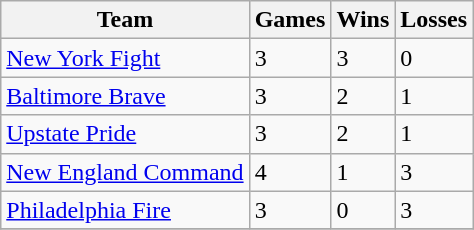<table class="wikitable" text-align:center;>
<tr>
<th>Team</th>
<th>Games</th>
<th>Wins</th>
<th>Losses</th>
</tr>
<tr>
<td><a href='#'>New York Fight</a></td>
<td>3</td>
<td>3</td>
<td>0</td>
</tr>
<tr>
<td><a href='#'>Baltimore Brave</a></td>
<td>3</td>
<td>2</td>
<td>1</td>
</tr>
<tr>
<td><a href='#'>Upstate Pride</a></td>
<td>3</td>
<td>2</td>
<td>1</td>
</tr>
<tr>
<td><a href='#'>New England Command</a></td>
<td>4</td>
<td>1</td>
<td>3</td>
</tr>
<tr>
<td><a href='#'>Philadelphia Fire</a></td>
<td>3</td>
<td>0</td>
<td>3</td>
</tr>
<tr>
</tr>
</table>
